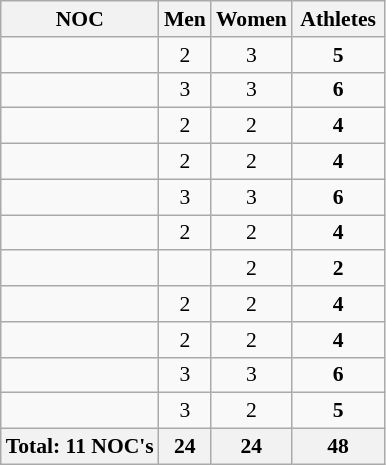<table class="wikitable sortable" style="text-align:center; font-size:90%">
<tr>
<th>NOC</th>
<th>Men</th>
<th>Women</th>
<th width=55>Athletes</th>
</tr>
<tr>
<td align=left></td>
<td>2</td>
<td>3</td>
<td><strong>5</strong></td>
</tr>
<tr>
<td align=left></td>
<td>3</td>
<td>3</td>
<td><strong>6</strong></td>
</tr>
<tr>
<td align=left></td>
<td>2</td>
<td>2</td>
<td><strong>4</strong></td>
</tr>
<tr>
<td align=left></td>
<td>2</td>
<td>2</td>
<td><strong>4</strong></td>
</tr>
<tr>
<td align=left></td>
<td>3</td>
<td>3</td>
<td><strong>6</strong></td>
</tr>
<tr>
<td align=left></td>
<td>2</td>
<td>2</td>
<td><strong>4</strong></td>
</tr>
<tr>
<td align=left></td>
<td></td>
<td>2</td>
<td><strong>2</strong></td>
</tr>
<tr>
<td align=left></td>
<td>2</td>
<td>2</td>
<td><strong>4</strong></td>
</tr>
<tr>
<td align=left></td>
<td>2</td>
<td>2</td>
<td><strong>4</strong></td>
</tr>
<tr>
<td align=left></td>
<td>3</td>
<td>3</td>
<td><strong>6</strong></td>
</tr>
<tr>
<td align=left></td>
<td>3</td>
<td>2</td>
<td><strong>5</strong></td>
</tr>
<tr>
<th>Total: 11 NOC's</th>
<th>24</th>
<th>24</th>
<th>48</th>
</tr>
</table>
